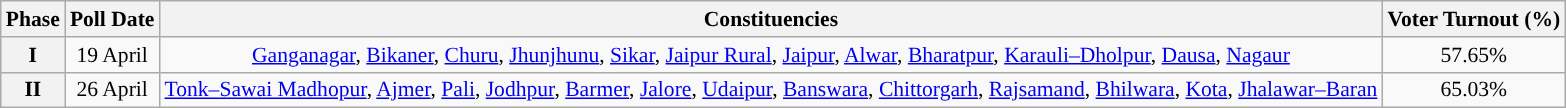<table class="wikitable" style="text-align:center;margin:auto;font-size:90%;">
<tr>
<th>Phase</th>
<th>Poll Date</th>
<th>Constituencies</th>
<th>Voter Turnout (%)</th>
</tr>
<tr>
<th>I</th>
<td>19 April</td>
<td><a href='#'>Ganganagar</a>, <a href='#'>Bikaner</a>, <a href='#'>Churu</a>, <a href='#'>Jhunjhunu</a>, <a href='#'>Sikar</a>, <a href='#'>Jaipur Rural</a>, <a href='#'>Jaipur</a>, <a href='#'>Alwar</a>, <a href='#'>Bharatpur</a>, <a href='#'>Karauli–Dholpur</a>, <a href='#'>Dausa</a>, <a href='#'>Nagaur</a></td>
<td>57.65%</td>
</tr>
<tr>
<th>II</th>
<td>26 April</td>
<td><a href='#'>Tonk–Sawai Madhopur</a>, <a href='#'>Ajmer</a>, <a href='#'>Pali</a>, <a href='#'>Jodhpur</a>, <a href='#'>Barmer</a>, <a href='#'>Jalore</a>, <a href='#'>Udaipur</a>, <a href='#'>Banswara</a>, <a href='#'>Chittorgarh</a>, <a href='#'>Rajsamand</a>, <a href='#'>Bhilwara</a>, <a href='#'>Kota</a>, <a href='#'>Jhalawar–Baran</a></td>
<td>65.03%</td>
</tr>
</table>
